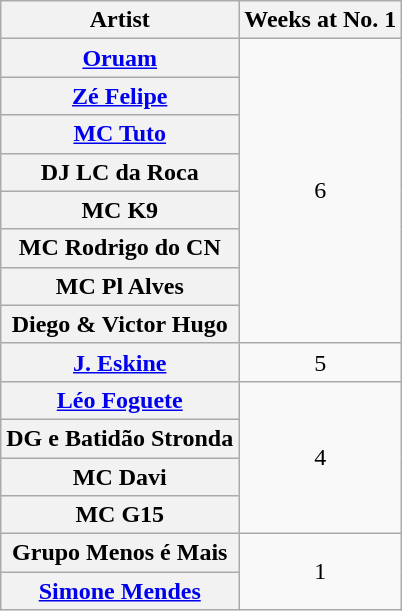<table class="wikitable sortable plainrowheaders" style="text-align:center;">
<tr>
<th scope="col">Artist</th>
<th scope="col">Weeks at No. 1</th>
</tr>
<tr>
<th scope="row"><a href='#'>Oruam</a></th>
<td rowspan="8">6</td>
</tr>
<tr>
<th scope="row"><a href='#'>Zé Felipe</a></th>
</tr>
<tr>
<th scope="row"><a href='#'>MC Tuto</a></th>
</tr>
<tr>
<th scope="row">DJ LC da Roca</th>
</tr>
<tr>
<th scope="row">MC K9</th>
</tr>
<tr>
<th scope="row">MC Rodrigo do CN</th>
</tr>
<tr>
<th scope="row">MC Pl Alves</th>
</tr>
<tr>
<th scope="row">Diego & Victor Hugo</th>
</tr>
<tr>
<th scope="row"><a href='#'>J. Eskine</a></th>
<td>5</td>
</tr>
<tr>
<th scope="row"><a href='#'>Léo Foguete</a></th>
<td rowspan="4">4</td>
</tr>
<tr>
<th scope="row">DG e Batidão Stronda</th>
</tr>
<tr>
<th scope="row">MC Davi</th>
</tr>
<tr>
<th scope="row">MC G15</th>
</tr>
<tr>
<th scope="row">Grupo Menos é Mais</th>
<td rowspan="2">1</td>
</tr>
<tr>
<th scope="row"><a href='#'>Simone Mendes</a></th>
</tr>
</table>
